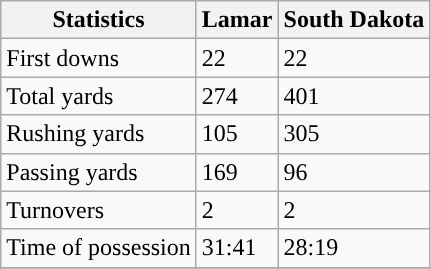<table class="wikitable" style="float: left;">
<tr>
<th>Statistics</th>
<th><strong>Lamar</strong></th>
<th><strong>South Dakota</strong></th>
</tr>
<tr>
<td>First downs</td>
<td>22</td>
<td>22</td>
</tr>
<tr>
<td>Total yards</td>
<td>274</td>
<td>401</td>
</tr>
<tr>
<td>Rushing yards</td>
<td>105</td>
<td>305</td>
</tr>
<tr>
<td>Passing yards</td>
<td>169</td>
<td>96</td>
</tr>
<tr>
<td>Turnovers</td>
<td>2</td>
<td>2</td>
</tr>
<tr>
<td>Time of possession</td>
<td>31:41</td>
<td>28:19</td>
</tr>
<tr>
</tr>
</table>
